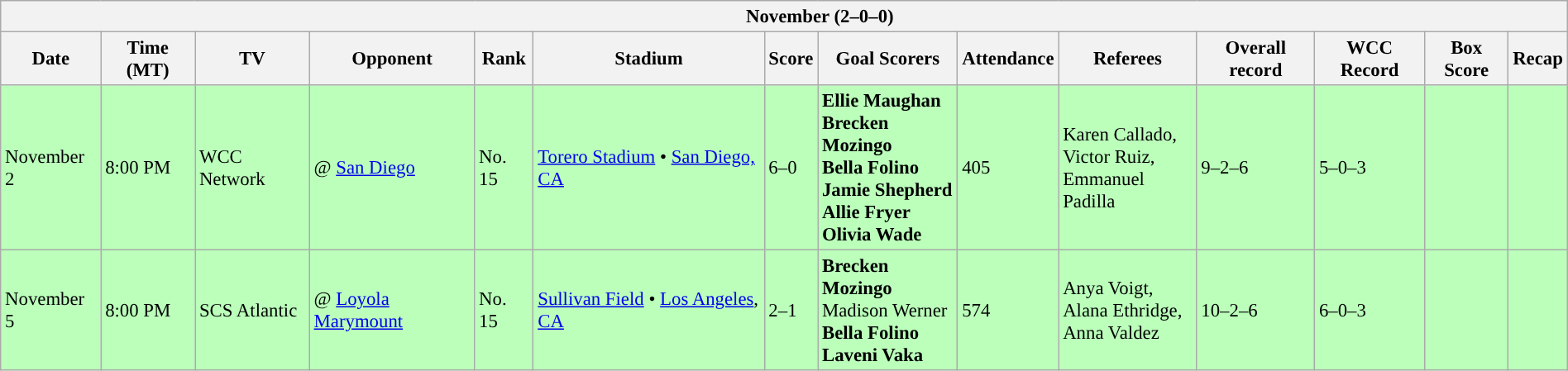<table class="wikitable collapsible collapsed" style="margin:auto; font-size:95%; width:100%">
<tr>
<th colspan=14 style="padding-left:4em;">November (2–0–0)</th>
</tr>
<tr>
<th>Date</th>
<th>Time (MT)</th>
<th>TV</th>
<th>Opponent</th>
<th>Rank</th>
<th>Stadium</th>
<th>Score</th>
<th>Goal Scorers</th>
<th>Attendance</th>
<th>Referees</th>
<th>Overall record</th>
<th>WCC Record</th>
<th>Box Score</th>
<th>Recap</th>
</tr>
<tr bgcolor=bbffbb>
<td>November 2</td>
<td>8:00 PM</td>
<td>WCC Network</td>
<td>@ <a href='#'>San Diego</a></td>
<td>No. 15</td>
<td><a href='#'>Torero Stadium</a> • <a href='#'>San Diego, CA</a></td>
<td>6–0</td>
<td><strong>Ellie Maughan</strong>  <br> <strong>Brecken Mozingo</strong>  <br> <strong>Bella Folino</strong>  <br> <strong>Jamie Shepherd</strong>  <br> <strong>Allie Fryer</strong>  <br> <strong>Olivia Wade</strong> </td>
<td>405</td>
<td>Karen Callado, <br> Victor Ruiz, <br> Emmanuel Padilla</td>
<td>9–2–6</td>
<td>5–0–3</td>
<td></td>
<td></td>
</tr>
<tr bgcolor=bbffbb>
<td>November 5</td>
<td>8:00 PM</td>
<td>SCS Atlantic</td>
<td>@ <a href='#'>Loyola Marymount</a></td>
<td>No. 15</td>
<td><a href='#'>Sullivan Field</a> • <a href='#'>Los Angeles</a>, <a href='#'>CA</a></td>
<td>2–1</td>
<td><strong>Brecken Mozingo</strong>  <br>  Madison Werner <br> <strong>Bella Folino</strong>  <br> <strong>Laveni Vaka</strong> </td>
<td>574</td>
<td>Anya Voigt, <br> Alana Ethridge, <br> Anna Valdez</td>
<td>10–2–6</td>
<td>6–0–3</td>
<td></td>
<td></td>
</tr>
</table>
